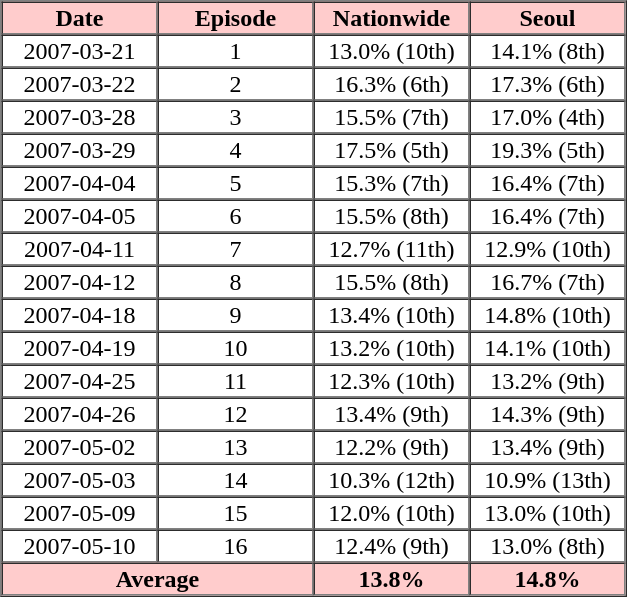<table border="1" cellpadding="1" cellspacing="0">
<tr>
<th width=100 bgcolor="#FFCCCC">Date</th>
<th width=100 bgcolor="#FFCCCC">Episode</th>
<th width=100 bgcolor="#FFCCCC">Nationwide</th>
<th width=100 bgcolor="#FFCCCC">Seoul</th>
</tr>
<tr align=center>
<td>2007-03-21</td>
<td>1</td>
<td>13.0% (10th)</td>
<td>14.1% (8th)</td>
</tr>
<tr align=center>
<td>2007-03-22</td>
<td>2</td>
<td>16.3% (6th)</td>
<td>17.3% (6th)</td>
</tr>
<tr align=center>
<td>2007-03-28</td>
<td>3</td>
<td>15.5% (7th)</td>
<td>17.0% (4th)</td>
</tr>
<tr align=center>
<td>2007-03-29</td>
<td>4</td>
<td>17.5% (5th)</td>
<td>19.3% (5th)</td>
</tr>
<tr align=center>
<td>2007-04-04</td>
<td>5</td>
<td>15.3% (7th)</td>
<td>16.4% (7th)</td>
</tr>
<tr align=center>
<td>2007-04-05</td>
<td>6</td>
<td>15.5% (8th)</td>
<td>16.4% (7th)</td>
</tr>
<tr align=center>
<td>2007-04-11</td>
<td>7</td>
<td>12.7% (11th)</td>
<td>12.9% (10th)</td>
</tr>
<tr align=center>
<td>2007-04-12</td>
<td>8</td>
<td>15.5% (8th)</td>
<td>16.7% (7th)</td>
</tr>
<tr align=center>
<td>2007-04-18</td>
<td>9</td>
<td>13.4% (10th)</td>
<td>14.8% (10th)</td>
</tr>
<tr align=center>
<td>2007-04-19</td>
<td>10</td>
<td>13.2% (10th)</td>
<td>14.1% (10th)</td>
</tr>
<tr align=center>
<td>2007-04-25</td>
<td>11</td>
<td>12.3% (10th)</td>
<td>13.2% (9th)</td>
</tr>
<tr align=center>
<td>2007-04-26</td>
<td>12</td>
<td>13.4% (9th)</td>
<td>14.3% (9th)</td>
</tr>
<tr align=center>
<td>2007-05-02</td>
<td>13</td>
<td>12.2% (9th)</td>
<td>13.4% (9th)</td>
</tr>
<tr align=center>
<td>2007-05-03</td>
<td>14</td>
<td>10.3% (12th)</td>
<td>10.9% (13th)</td>
</tr>
<tr align=center>
<td>2007-05-09</td>
<td>15</td>
<td>12.0% (10th)</td>
<td>13.0% (10th)</td>
</tr>
<tr align=center>
<td>2007-05-10</td>
<td>16</td>
<td>12.4% (9th)</td>
<td>13.0% (8th)</td>
</tr>
<tr align="center" style="background:#FFCCCC;">
<th colspan=2>Average</th>
<th>13.8%</th>
<th>14.8%</th>
</tr>
</table>
